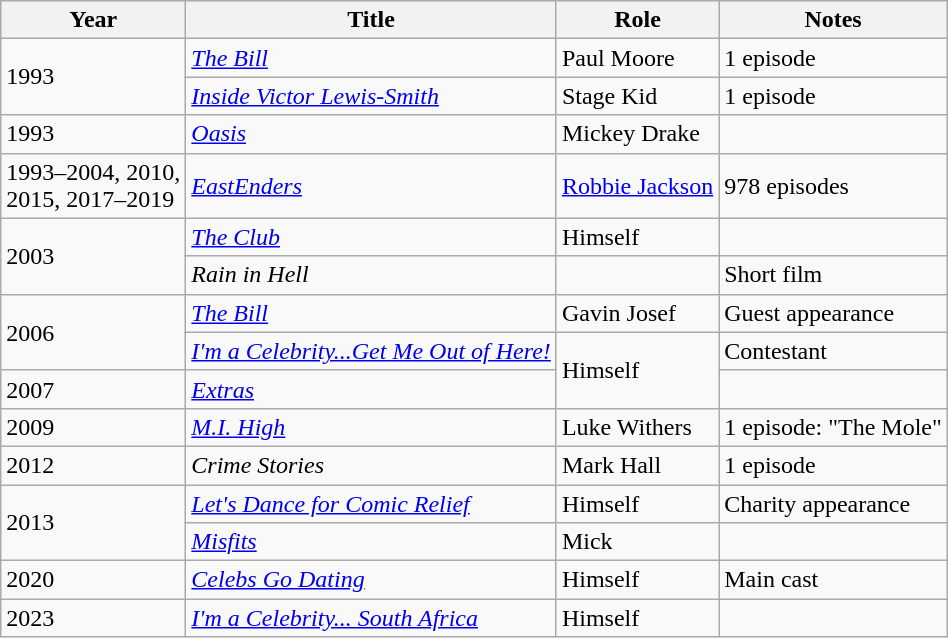<table class="wikitable sortable">
<tr>
<th>Year</th>
<th>Title</th>
<th>Role</th>
<th>Notes</th>
</tr>
<tr>
<td rowspan=2>1993</td>
<td><em><a href='#'>The Bill</a></em></td>
<td>Paul Moore</td>
<td>1 episode</td>
</tr>
<tr>
<td><em><a href='#'>Inside Victor Lewis-Smith</a></em></td>
<td>Stage Kid</td>
<td>1 episode</td>
</tr>
<tr>
<td>1993</td>
<td><em><a href='#'>Oasis</a></em></td>
<td>Mickey Drake</td>
<td></td>
</tr>
<tr>
<td>1993–2004, 2010,<br> 2015, 2017–2019</td>
<td><em><a href='#'>EastEnders</a></em></td>
<td><a href='#'>Robbie Jackson</a></td>
<td>978 episodes</td>
</tr>
<tr>
<td rowspan=2>2003</td>
<td><em><a href='#'>The Club</a></em></td>
<td>Himself</td>
<td></td>
</tr>
<tr>
<td><em>Rain in Hell</em></td>
<td></td>
<td>Short film</td>
</tr>
<tr>
<td rowspan=2>2006</td>
<td><em><a href='#'>The Bill</a></em></td>
<td>Gavin Josef</td>
<td>Guest appearance</td>
</tr>
<tr>
<td><em><a href='#'>I'm a Celebrity...Get Me Out of Here!</a></em></td>
<td rowspan="2">Himself</td>
<td>Contestant</td>
</tr>
<tr>
<td>2007</td>
<td><em><a href='#'>Extras</a></em></td>
<td></td>
</tr>
<tr>
<td>2009</td>
<td><em><a href='#'>M.I. High</a></em></td>
<td>Luke Withers</td>
<td>1 episode: "The Mole"</td>
</tr>
<tr>
<td>2012</td>
<td><em>Crime Stories</em></td>
<td>Mark Hall</td>
<td>1 episode</td>
</tr>
<tr>
<td rowspan=2>2013</td>
<td><em><a href='#'>Let's Dance for Comic Relief</a></em></td>
<td>Himself</td>
<td>Charity appearance</td>
</tr>
<tr>
<td><em><a href='#'>Misfits</a></em></td>
<td>Mick</td>
<td></td>
</tr>
<tr>
<td>2020</td>
<td><em><a href='#'>Celebs Go Dating</a></em></td>
<td>Himself</td>
<td>Main cast</td>
</tr>
<tr>
<td>2023</td>
<td><em><a href='#'>I'm a Celebrity... South Africa</a></em></td>
<td>Himself</td>
<td></td>
</tr>
</table>
